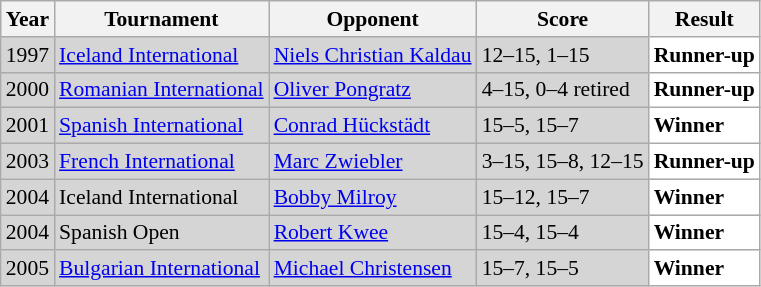<table class="sortable wikitable" style="font-size: 90%;">
<tr>
<th>Year</th>
<th>Tournament</th>
<th>Opponent</th>
<th>Score</th>
<th>Result</th>
</tr>
<tr style="background:#D5D5D5">
<td align="center">1997</td>
<td align="left"><a href='#'>Iceland International</a></td>
<td align="left"> <a href='#'>Niels Christian Kaldau</a></td>
<td align="left">12–15, 1–15</td>
<td style="text-align:left; background:white"> <strong>Runner-up</strong></td>
</tr>
<tr style="background:#D5D5D5">
<td align="center">2000</td>
<td align="left"><a href='#'>Romanian International</a></td>
<td align="left"> <a href='#'>Oliver Pongratz</a></td>
<td align="left">4–15, 0–4 retired</td>
<td style="text-align:left; background:white"> <strong>Runner-up</strong></td>
</tr>
<tr style="background:#D5D5D5">
<td align="center">2001</td>
<td align="left"><a href='#'>Spanish International</a></td>
<td align="left"> <a href='#'>Conrad Hückstädt</a></td>
<td align="left">15–5, 15–7</td>
<td style="text-align:left; background:white"> <strong>Winner</strong></td>
</tr>
<tr style="background:#D5D5D5">
<td align="center">2003</td>
<td align="left"><a href='#'>French International</a></td>
<td align="left"> <a href='#'>Marc Zwiebler</a></td>
<td align="left">3–15, 15–8, 12–15</td>
<td style="text-align:left; background:white"> <strong>Runner-up</strong></td>
</tr>
<tr style="background:#D5D5D5">
<td align="center">2004</td>
<td align="left">Iceland International</td>
<td align="left"> <a href='#'>Bobby Milroy</a></td>
<td align="left">15–12, 15–7</td>
<td style="text-align:left; background:white"> <strong>Winner</strong></td>
</tr>
<tr style="background:#D5D5D5">
<td align="center">2004</td>
<td align="left">Spanish Open</td>
<td align="left"> <a href='#'>Robert Kwee</a></td>
<td align="left">15–4, 15–4</td>
<td style="text-align:left; background:white"> <strong>Winner</strong></td>
</tr>
<tr style="background:#D5D5D5">
<td align="center">2005</td>
<td align="left"><a href='#'>Bulgarian International</a></td>
<td align="left"> <a href='#'>Michael Christensen</a></td>
<td align="left">15–7, 15–5</td>
<td style="text-align:left; background:white"> <strong>Winner</strong></td>
</tr>
</table>
